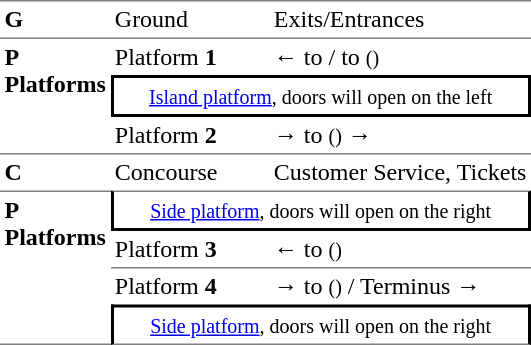<table table border=0 cellspacing=0 cellpadding=3>
<tr>
<td style="border-bottom:solid 1px gray;border-top:solid 1px gray;" width=50 valign=top><strong>G</strong></td>
<td style="border-top:solid 1px gray;border-bottom:solid 1px gray;" width=100 valign=top>Ground</td>
<td style="border-top:solid 1px gray;border-bottom:solid 1px gray;" valign=top>Exits/Entrances</td>
</tr>
<tr>
<td rowspan=3 valign=top><strong>P<br>Platforms</strong></td>
<td>Platform <strong>1</strong></td>
<td>←  to  /  to  <small>()</small></td>
</tr>
<tr>
<td style="border-bottom:solid 2px black;border-top:solid 2px black;border-right:solid 2px black;border-left:solid 2px black;text-align:center;" colspan=2><small><a href='#'>Island platform</a>, doors will open on the left</small></td>
</tr>
<tr>
<td>Platform <strong>2</strong></td>
<td><span>→</span>   to  <small>()</small> →</td>
</tr>
<tr>
<td style="border-top:solid 1px gray;" valign=top><strong>C</strong></td>
<td style="border-top:solid 1px gray;" valign=top>Concourse</td>
<td style="border-top:solid 1px gray;" valign=top>Customer Service, Tickets</td>
</tr>
<tr>
<td style="border-top:solid 1px gray;border-bottom:solid 1px gray;" rowspan=4 valign=top><strong>P<br>Platforms</strong></td>
<td style="border-top:solid 1px gray;border-right:solid 2px black;border-left:solid 2px black;border-bottom:solid 2px black;text-align:center;" colspan=2><small><a href='#'>Side platform</a>, doors will open on the right</small></td>
</tr>
<tr>
<td style="border-bottom:solid 1px gray;">Platform <span><strong>3</strong></span></td>
<td style="border-bottom:solid 1px gray;">←  to  <small>()</small></td>
</tr>
<tr>
<td>Platform <span><strong>4</strong></span></td>
<td><span>→</span>  to  <small>()</small> / Terminus →</td>
</tr>
<tr>
<td style="border-bottom:solid 1px gray;border-top:solid 2px black;border-right:solid 2px black;border-left:solid 2px black;text-align:center;" colspan=2><small><a href='#'>Side platform</a>, doors will open on the right</small></td>
</tr>
</table>
